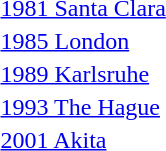<table>
<tr>
<td><a href='#'>1981 Santa Clara</a></td>
<td></td>
<td></td>
<td></td>
</tr>
<tr>
<td><a href='#'>1985 London</a></td>
<td></td>
<td></td>
<td></td>
</tr>
<tr>
<td><a href='#'>1989 Karlsruhe</a></td>
<td></td>
<td></td>
<td></td>
</tr>
<tr>
<td><a href='#'>1993 The Hague</a></td>
<td></td>
<td></td>
<td></td>
</tr>
<tr>
<td><a href='#'>2001 Akita</a></td>
<td></td>
<td></td>
<td></td>
</tr>
</table>
